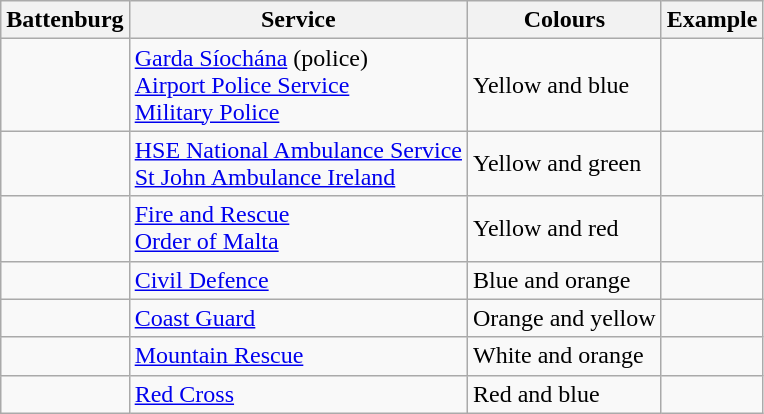<table class="wikitable">
<tr>
<th>Battenburg</th>
<th>Service</th>
<th>Colours</th>
<th>Example</th>
</tr>
<tr>
<td></td>
<td><a href='#'>Garda Síochána</a> (police)<br><a href='#'>Airport Police Service</a><br><a href='#'>Military Police</a></td>
<td>Yellow and blue</td>
<td></td>
</tr>
<tr>
<td></td>
<td><a href='#'>HSE National Ambulance Service</a><br><a href='#'>St John Ambulance Ireland</a></td>
<td>Yellow and green</td>
<td></td>
</tr>
<tr>
<td></td>
<td><a href='#'>Fire and Rescue</a><br><a href='#'>Order of Malta</a></td>
<td>Yellow and red</td>
<td></td>
</tr>
<tr>
<td></td>
<td><a href='#'>Civil Defence</a></td>
<td>Blue and orange</td>
<td></td>
</tr>
<tr>
<td></td>
<td><a href='#'>Coast Guard</a></td>
<td>Orange and yellow</td>
<td></td>
</tr>
<tr>
<td></td>
<td><a href='#'>Mountain Rescue</a></td>
<td>White and orange</td>
<td></td>
</tr>
<tr>
<td></td>
<td><a href='#'>Red Cross</a></td>
<td>Red and blue</td>
<td></td>
</tr>
</table>
